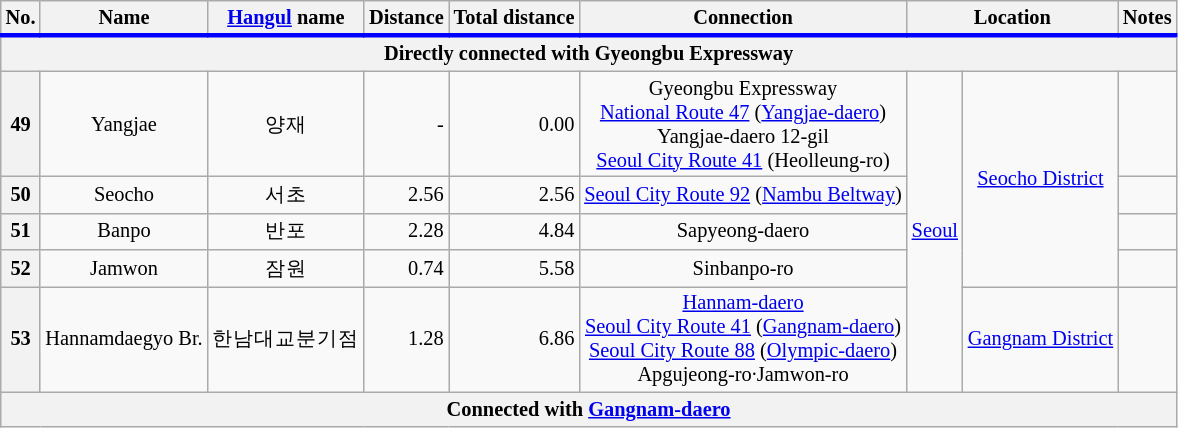<table class="wikitable" style="font-size: 85%; text-align: center;">
<tr style="border-bottom:solid 0.25em blue;">
<th>No.</th>
<th>Name</th>
<th><a href='#'>Hangul</a> name</th>
<th>Distance</th>
<th>Total distance</th>
<th>Connection</th>
<th colspan="2">Location</th>
<th>Notes</th>
</tr>
<tr>
<th colspan="10">Directly connected with Gyeongbu Expressway</th>
</tr>
<tr>
<th>49</th>
<td>Yangjae</td>
<td>양재</td>
<td style="text-align: right;">-</td>
<td style="text-align: right;">0.00</td>
<td>Gyeongbu Expressway<br><a href='#'>National Route 47</a> (<a href='#'>Yangjae-daero</a>)<br>Yangjae-daero 12-gil<br><a href='#'>Seoul City Route 41</a> (Heolleung-ro)</td>
<td style="width: 1.2em;" rowspan="5"><a href='#'>Seoul</a></td>
<td rowspan="4"><a href='#'>Seocho District</a></td>
<td></td>
</tr>
<tr>
<th>50</th>
<td>Seocho</td>
<td>서초</td>
<td style="text-align: right;">2.56</td>
<td style="text-align: right;">2.56</td>
<td><a href='#'>Seoul City Route 92</a> (<a href='#'>Nambu Beltway</a>)</td>
<td></td>
</tr>
<tr>
<th>51</th>
<td>Banpo</td>
<td>반포</td>
<td style="text-align: right;">2.28</td>
<td style="text-align: right;">4.84</td>
<td>Sapyeong-daero</td>
<td></td>
</tr>
<tr>
<th>52</th>
<td>Jamwon</td>
<td>잠원</td>
<td style="text-align: right;">0.74</td>
<td style="text-align: right;">5.58</td>
<td>Sinbanpo-ro</td>
<td></td>
</tr>
<tr>
<th>53</th>
<td>Hannamdaegyo Br.</td>
<td>한남대교분기점</td>
<td style="text-align: right;">1.28</td>
<td style="text-align: right;">6.86</td>
<td><a href='#'>Hannam-daero</a><br><a href='#'>Seoul City Route 41</a> (<a href='#'>Gangnam-daero</a>)<br><a href='#'>Seoul City Route 88</a> (<a href='#'>Olympic-daero</a>)<br>Apgujeong-ro·Jamwon-ro</td>
<td><a href='#'>Gangnam District</a></td>
<td></td>
</tr>
<tr>
<th colspan="10">Connected with <a href='#'>Gangnam-daero</a></th>
</tr>
</table>
